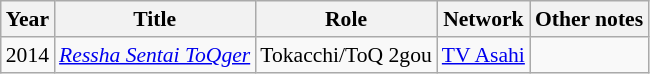<table class="wikitable" style="font-size: 90%;">
<tr>
<th>Year</th>
<th>Title</th>
<th>Role</th>
<th>Network</th>
<th>Other notes</th>
</tr>
<tr>
<td>2014</td>
<td><em><a href='#'>Ressha Sentai ToQger</a></em></td>
<td>Tokacchi/ToQ 2gou</td>
<td><a href='#'>TV Asahi</a></td>
<td></td>
</tr>
</table>
